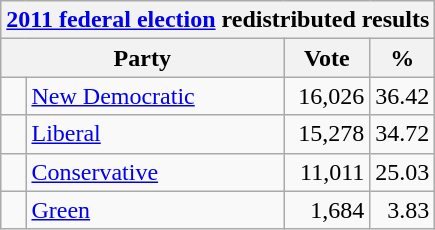<table class="wikitable">
<tr>
<th colspan="4"><a href='#'>2011 federal election</a> redistributed results</th>
</tr>
<tr>
<th bgcolor="#DDDDFF" width="130px" colspan="2">Party</th>
<th bgcolor="#DDDDFF" width="50px">Vote</th>
<th bgcolor="#DDDDFF" width="30px">%</th>
</tr>
<tr>
<td> </td>
<td><a href='#'>New Democratic</a></td>
<td align=right>16,026</td>
<td align=right>36.42</td>
</tr>
<tr>
<td> </td>
<td><a href='#'>Liberal</a></td>
<td align=right>15,278</td>
<td align=right>34.72</td>
</tr>
<tr>
<td> </td>
<td><a href='#'>Conservative</a></td>
<td align=right>11,011</td>
<td align=right>25.03</td>
</tr>
<tr>
<td> </td>
<td><a href='#'>Green</a></td>
<td align=right>1,684</td>
<td align=right>3.83</td>
</tr>
</table>
